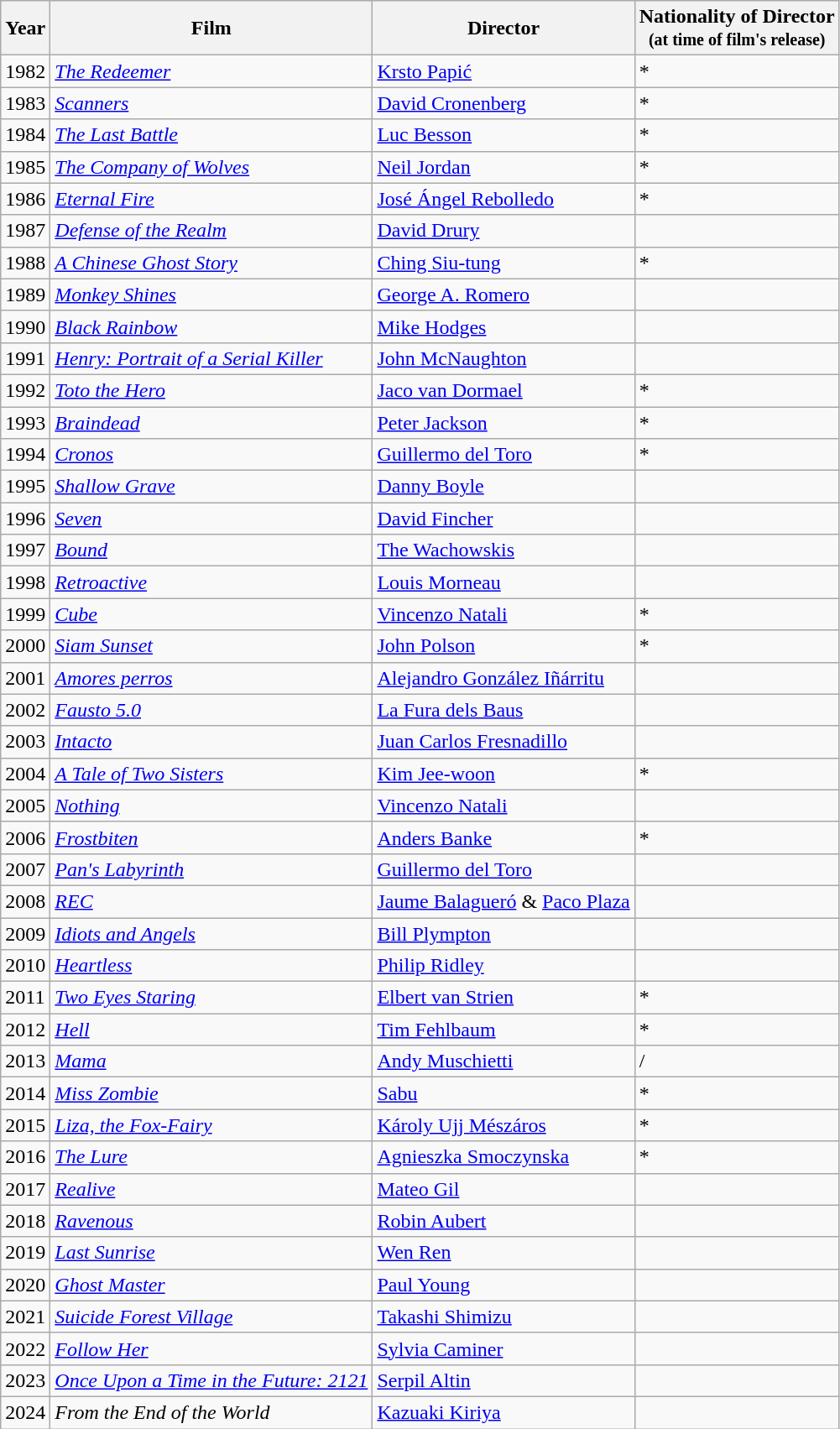<table class="wikitable">
<tr>
<th>Year</th>
<th>Film</th>
<th>Director</th>
<th>Nationality of Director<br><small>(at time of film's release)</small></th>
</tr>
<tr>
<td>1982</td>
<td><em><a href='#'>The Redeemer</a></em></td>
<td><a href='#'>Krsto Papić</a></td>
<td>*</td>
</tr>
<tr>
<td>1983</td>
<td><em><a href='#'>Scanners</a></em></td>
<td><a href='#'>David Cronenberg</a></td>
<td>*</td>
</tr>
<tr>
<td>1984</td>
<td><em><a href='#'>The Last Battle</a></em></td>
<td><a href='#'>Luc Besson</a></td>
<td>*</td>
</tr>
<tr>
<td>1985</td>
<td><em><a href='#'>The Company of Wolves</a></em></td>
<td><a href='#'>Neil Jordan</a></td>
<td>*</td>
</tr>
<tr>
<td>1986</td>
<td><em><a href='#'>Eternal Fire</a></em></td>
<td><a href='#'>José Ángel Rebolledo</a></td>
<td>*</td>
</tr>
<tr>
<td>1987</td>
<td><em><a href='#'>Defense of the Realm</a></em></td>
<td><a href='#'>David Drury</a></td>
<td></td>
</tr>
<tr>
<td>1988</td>
<td><em><a href='#'>A Chinese Ghost Story</a></em></td>
<td><a href='#'>Ching Siu-tung</a></td>
<td>*</td>
</tr>
<tr>
<td>1989</td>
<td><em><a href='#'>Monkey Shines</a></em></td>
<td><a href='#'>George A. Romero</a></td>
<td></td>
</tr>
<tr>
<td>1990</td>
<td><em><a href='#'>Black Rainbow</a></em></td>
<td><a href='#'>Mike Hodges</a></td>
<td></td>
</tr>
<tr>
<td>1991</td>
<td><em><a href='#'>Henry: Portrait of a Serial Killer</a></em></td>
<td><a href='#'>John McNaughton</a></td>
<td></td>
</tr>
<tr>
<td>1992</td>
<td><em><a href='#'>Toto the Hero</a></em></td>
<td><a href='#'>Jaco van Dormael</a></td>
<td>*</td>
</tr>
<tr>
<td>1993</td>
<td><em><a href='#'>Braindead</a></em></td>
<td><a href='#'>Peter Jackson</a></td>
<td>*</td>
</tr>
<tr>
<td>1994</td>
<td><em><a href='#'>Cronos</a></em></td>
<td><a href='#'>Guillermo del Toro</a></td>
<td>*</td>
</tr>
<tr>
<td>1995</td>
<td><em><a href='#'>Shallow Grave</a></em></td>
<td><a href='#'>Danny Boyle</a></td>
<td></td>
</tr>
<tr>
<td>1996</td>
<td><em><a href='#'>Seven</a></em></td>
<td><a href='#'>David Fincher</a></td>
<td></td>
</tr>
<tr>
<td>1997</td>
<td><em><a href='#'>Bound</a></em></td>
<td><a href='#'>The Wachowskis</a></td>
<td></td>
</tr>
<tr>
<td>1998</td>
<td><em><a href='#'>Retroactive</a></em></td>
<td><a href='#'>Louis Morneau</a></td>
<td></td>
</tr>
<tr>
<td>1999</td>
<td><em><a href='#'>Cube</a></em></td>
<td><a href='#'>Vincenzo Natali</a></td>
<td>*</td>
</tr>
<tr>
<td>2000</td>
<td><em><a href='#'>Siam Sunset</a></em></td>
<td><a href='#'>John Polson</a></td>
<td>*</td>
</tr>
<tr>
<td>2001</td>
<td><em><a href='#'>Amores perros</a></em></td>
<td><a href='#'>Alejandro González Iñárritu</a></td>
<td></td>
</tr>
<tr>
<td>2002</td>
<td><em><a href='#'>Fausto 5.0</a></em></td>
<td><a href='#'>La Fura dels Baus</a></td>
<td></td>
</tr>
<tr>
<td>2003</td>
<td><em><a href='#'>Intacto</a></em></td>
<td><a href='#'>Juan Carlos Fresnadillo</a></td>
<td></td>
</tr>
<tr>
<td>2004</td>
<td><em><a href='#'>A Tale of Two Sisters</a></em></td>
<td><a href='#'>Kim Jee-woon</a></td>
<td>*</td>
</tr>
<tr>
<td>2005</td>
<td><em><a href='#'>Nothing</a></em></td>
<td><a href='#'>Vincenzo Natali</a></td>
<td></td>
</tr>
<tr>
<td>2006</td>
<td><em><a href='#'>Frostbiten</a></em></td>
<td><a href='#'>Anders Banke</a></td>
<td>*</td>
</tr>
<tr>
<td>2007</td>
<td><em><a href='#'>Pan's Labyrinth</a></em></td>
<td><a href='#'>Guillermo del Toro</a></td>
<td></td>
</tr>
<tr>
<td>2008</td>
<td><em><a href='#'>REC</a></em></td>
<td><a href='#'>Jaume Balagueró</a> & <a href='#'>Paco Plaza</a></td>
<td></td>
</tr>
<tr>
<td>2009</td>
<td><em><a href='#'>Idiots and Angels</a></em></td>
<td><a href='#'>Bill Plympton</a></td>
<td></td>
</tr>
<tr>
<td>2010</td>
<td><em><a href='#'>Heartless</a></em></td>
<td><a href='#'>Philip Ridley</a></td>
<td></td>
</tr>
<tr>
<td>2011</td>
<td><em><a href='#'>Two Eyes Staring</a></em></td>
<td><a href='#'>Elbert van Strien</a></td>
<td>*</td>
</tr>
<tr>
<td>2012</td>
<td><em><a href='#'>Hell</a></em></td>
<td><a href='#'>Tim Fehlbaum</a></td>
<td>*</td>
</tr>
<tr>
<td>2013</td>
<td><em><a href='#'>Mama</a></em></td>
<td><a href='#'>Andy Muschietti</a></td>
<td> / </td>
</tr>
<tr>
<td>2014</td>
<td><em><a href='#'>Miss Zombie</a></em></td>
<td><a href='#'>Sabu</a></td>
<td>*</td>
</tr>
<tr>
<td>2015</td>
<td><em><a href='#'>Liza, the Fox-Fairy</a></em></td>
<td><a href='#'>Károly Ujj Mészáros</a></td>
<td>*</td>
</tr>
<tr>
<td>2016</td>
<td><em><a href='#'>The Lure</a></em></td>
<td><a href='#'>Agnieszka Smoczynska</a></td>
<td>*</td>
</tr>
<tr>
<td>2017</td>
<td><em><a href='#'>Realive</a></em></td>
<td><a href='#'>Mateo Gil</a></td>
<td></td>
</tr>
<tr>
<td>2018</td>
<td><em><a href='#'>Ravenous</a></em></td>
<td><a href='#'>Robin Aubert</a></td>
<td></td>
</tr>
<tr>
<td>2019</td>
<td><em><a href='#'>Last Sunrise</a></em></td>
<td><a href='#'>Wen Ren</a></td>
<td></td>
</tr>
<tr>
<td>2020</td>
<td><em><a href='#'>Ghost Master</a></em></td>
<td><a href='#'>Paul Young</a></td>
<td></td>
</tr>
<tr>
<td>2021</td>
<td><em><a href='#'>Suicide Forest Village</a></em></td>
<td><a href='#'>Takashi Shimizu</a></td>
<td></td>
</tr>
<tr>
<td>2022</td>
<td><em><a href='#'>Follow Her</a></em></td>
<td><a href='#'>Sylvia Caminer</a></td>
<td></td>
</tr>
<tr>
<td>2023</td>
<td><em><a href='#'>Once Upon a Time in the Future: 2121</a></em></td>
<td><a href='#'>Serpil Altin</a></td>
<td></td>
</tr>
<tr>
<td>2024</td>
<td><em>From the End of the World</em></td>
<td><a href='#'>Kazuaki Kiriya</a></td>
<td></td>
</tr>
</table>
